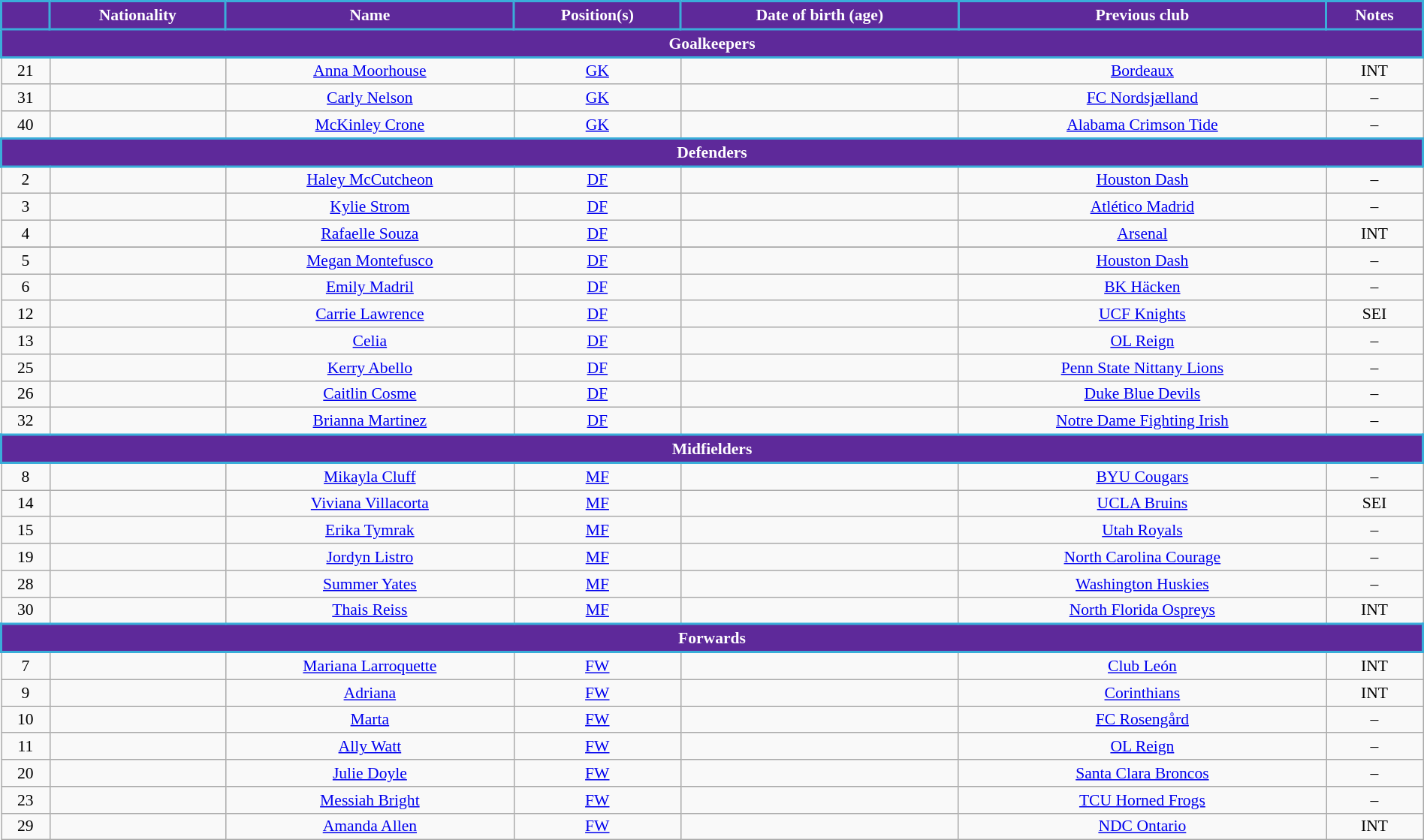<table class="wikitable" style="text-align:center; font-size:90%; width:100%;">
<tr>
<th style="background:#5E299A; color:white; border:2px solid #3aadd9;"></th>
<th style="background:#5E299A; color:white; border:2px solid #3aadd9;">Nationality</th>
<th style="background:#5E299A; color:white; border:2px solid #3aadd9;">Name</th>
<th style="background:#5E299A; color:white; border:2px solid #3aadd9;">Position(s)</th>
<th style="background:#5E299A; color:white; border:2px solid #3aadd9;">Date of birth (age)</th>
<th style="background:#5E299A; color:white; border:2px solid #3aadd9;">Previous club</th>
<th style="background:#5E299A; color:white; border:2px solid #3aadd9;">Notes</th>
</tr>
<tr>
<th colspan="7" style="background:#5E299A; color:white; border:2px solid #3aadd9;">Goalkeepers</th>
</tr>
<tr>
<td>21</td>
<td></td>
<td><a href='#'>Anna Moorhouse</a></td>
<td><a href='#'>GK</a></td>
<td></td>
<td> <a href='#'>Bordeaux</a></td>
<td>INT<br></td>
</tr>
<tr>
<td>31</td>
<td></td>
<td><a href='#'>Carly Nelson</a></td>
<td><a href='#'>GK</a></td>
<td></td>
<td> <a href='#'>FC Nordsjælland</a></td>
<td>–</td>
</tr>
<tr>
<td>40</td>
<td></td>
<td><a href='#'>McKinley Crone</a></td>
<td><a href='#'>GK</a></td>
<td></td>
<td> <a href='#'>Alabama Crimson Tide</a></td>
<td>–</td>
</tr>
<tr>
<th colspan="7" style="background:#5E299A; color:white; border:2px solid #3aadd9;">Defenders</th>
</tr>
<tr>
<td>2</td>
<td></td>
<td><a href='#'>Haley McCutcheon</a></td>
<td><a href='#'>DF</a></td>
<td></td>
<td> <a href='#'>Houston Dash</a></td>
<td>–</td>
</tr>
<tr>
<td>3</td>
<td></td>
<td><a href='#'>Kylie Strom</a></td>
<td><a href='#'>DF</a></td>
<td></td>
<td> <a href='#'>Atlético Madrid</a></td>
<td>–</td>
</tr>
<tr>
<td>4</td>
<td></td>
<td><a href='#'>Rafaelle Souza</a></td>
<td><a href='#'>DF</a></td>
<td></td>
<td> <a href='#'>Arsenal</a></td>
<td>INT</td>
</tr>
<tr>
</tr>
<tr>
<td>5</td>
<td></td>
<td><a href='#'>Megan Montefusco</a></td>
<td><a href='#'>DF</a></td>
<td></td>
<td> <a href='#'>Houston Dash</a></td>
<td>–</td>
</tr>
<tr>
<td>6</td>
<td></td>
<td><a href='#'>Emily Madril</a></td>
<td><a href='#'>DF</a></td>
<td></td>
<td> <a href='#'>BK Häcken</a></td>
<td>–</td>
</tr>
<tr>
<td>12</td>
<td></td>
<td><a href='#'>Carrie Lawrence</a></td>
<td><a href='#'>DF</a></td>
<td></td>
<td> <a href='#'>UCF Knights</a></td>
<td> SEI</td>
</tr>
<tr>
<td>13</td>
<td></td>
<td><a href='#'>Celia</a></td>
<td><a href='#'>DF</a></td>
<td></td>
<td> <a href='#'>OL Reign</a></td>
<td>–<br></td>
</tr>
<tr>
<td>25</td>
<td></td>
<td><a href='#'>Kerry Abello</a></td>
<td><a href='#'>DF</a></td>
<td></td>
<td> <a href='#'>Penn State Nittany Lions</a></td>
<td>–</td>
</tr>
<tr>
<td>26</td>
<td></td>
<td><a href='#'>Caitlin Cosme</a></td>
<td><a href='#'>DF</a></td>
<td></td>
<td> <a href='#'>Duke Blue Devils</a></td>
<td>–</td>
</tr>
<tr>
<td>32</td>
<td></td>
<td><a href='#'>Brianna Martinez</a></td>
<td><a href='#'>DF</a></td>
<td></td>
<td> <a href='#'>Notre Dame Fighting Irish</a></td>
<td>–</td>
</tr>
<tr>
<th colspan="7" style="background:#5E299A; color:white; border:2px solid #3aadd9;">Midfielders</th>
</tr>
<tr>
<td>8</td>
<td></td>
<td><a href='#'>Mikayla Cluff</a></td>
<td><a href='#'>MF</a></td>
<td></td>
<td> <a href='#'>BYU Cougars</a></td>
<td>–</td>
</tr>
<tr>
<td>14</td>
<td></td>
<td><a href='#'>Viviana Villacorta</a></td>
<td><a href='#'>MF</a></td>
<td></td>
<td> <a href='#'>UCLA Bruins</a></td>
<td> SEI</td>
</tr>
<tr>
<td>15</td>
<td></td>
<td><a href='#'>Erika Tymrak</a></td>
<td><a href='#'>MF</a></td>
<td></td>
<td> <a href='#'>Utah Royals</a></td>
<td>–</td>
</tr>
<tr>
<td>19</td>
<td></td>
<td><a href='#'>Jordyn Listro</a></td>
<td><a href='#'>MF</a></td>
<td></td>
<td> <a href='#'>North Carolina Courage</a></td>
<td>–</td>
</tr>
<tr>
<td>28</td>
<td></td>
<td><a href='#'>Summer Yates</a></td>
<td><a href='#'>MF</a></td>
<td></td>
<td> <a href='#'>Washington Huskies</a></td>
<td>–</td>
</tr>
<tr>
<td>30</td>
<td></td>
<td><a href='#'>Thais Reiss</a></td>
<td><a href='#'>MF</a></td>
<td></td>
<td> <a href='#'>North Florida Ospreys</a></td>
<td>INT</td>
</tr>
<tr>
<th colspan="7" style="background:#5E299A; color:white; border:2px solid #3aadd9;">Forwards</th>
</tr>
<tr>
<td>7</td>
<td></td>
<td><a href='#'>Mariana Larroquette</a></td>
<td><a href='#'>FW</a></td>
<td></td>
<td> <a href='#'>Club León</a></td>
<td>INT</td>
</tr>
<tr>
<td>9</td>
<td></td>
<td><a href='#'>Adriana</a></td>
<td><a href='#'>FW</a></td>
<td></td>
<td> <a href='#'>Corinthians</a></td>
<td>INT</td>
</tr>
<tr>
<td>10</td>
<td></td>
<td><a href='#'>Marta</a></td>
<td><a href='#'>FW</a></td>
<td></td>
<td> <a href='#'>FC Rosengård</a></td>
<td>–</td>
</tr>
<tr>
<td>11</td>
<td></td>
<td><a href='#'>Ally Watt</a></td>
<td><a href='#'>FW</a></td>
<td></td>
<td> <a href='#'>OL Reign</a></td>
<td>–</td>
</tr>
<tr>
<td>20</td>
<td></td>
<td><a href='#'>Julie Doyle</a></td>
<td><a href='#'>FW</a></td>
<td></td>
<td> <a href='#'>Santa Clara Broncos</a></td>
<td>–</td>
</tr>
<tr>
<td>23</td>
<td></td>
<td><a href='#'>Messiah Bright</a></td>
<td><a href='#'>FW</a></td>
<td></td>
<td> <a href='#'>TCU Horned Frogs</a></td>
<td>–</td>
</tr>
<tr>
<td>29</td>
<td></td>
<td><a href='#'>Amanda Allen</a></td>
<td><a href='#'>FW</a></td>
<td></td>
<td> <a href='#'>NDC Ontario</a></td>
<td>INT</td>
</tr>
</table>
